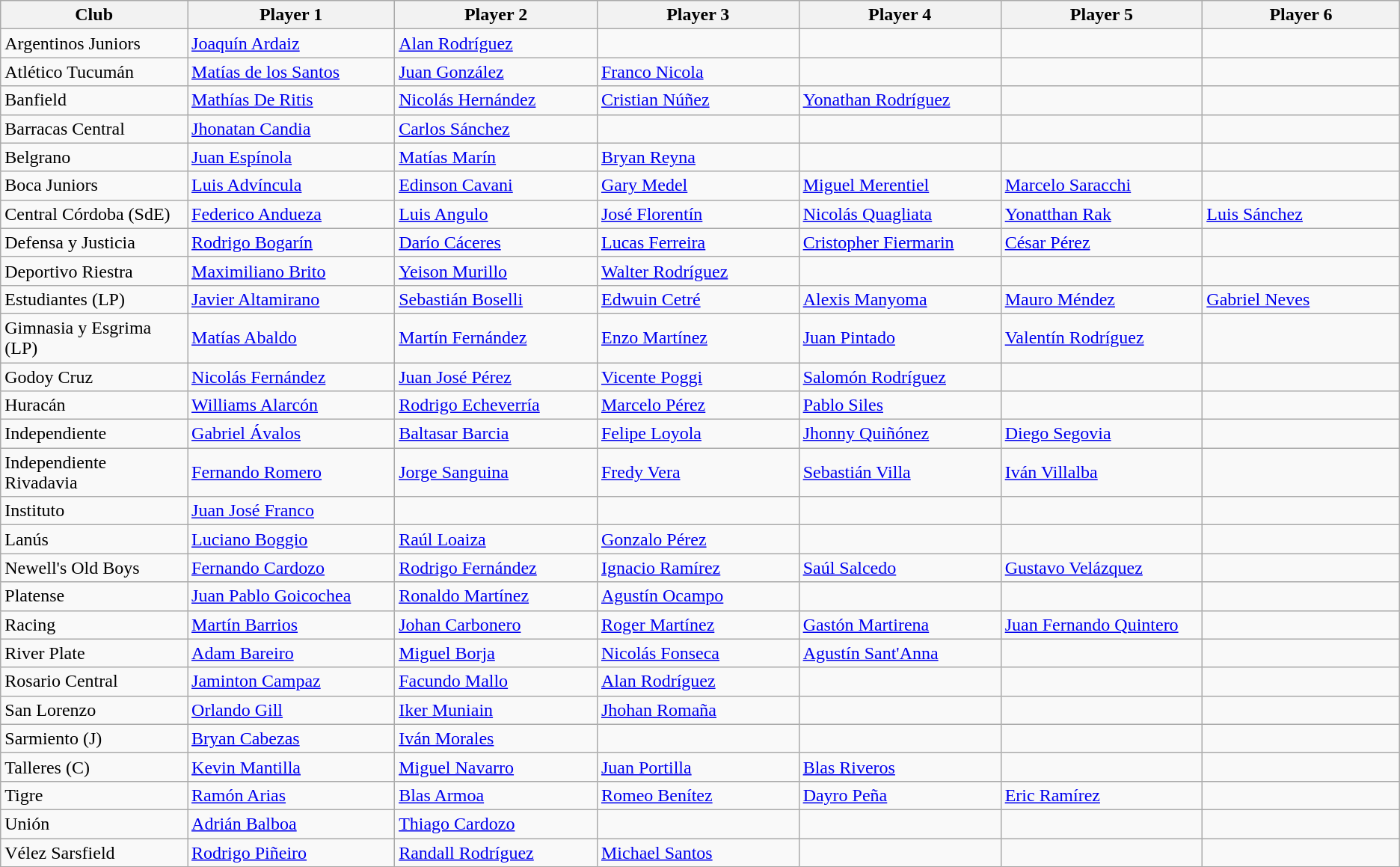<table class="wikitable sortable">
<tr>
<th style="width:190px;">Club</th>
<th style="width:220px;">Player 1</th>
<th style="width:220px;">Player 2</th>
<th style="width:220px;">Player 3</th>
<th style="width:220px;">Player 4</th>
<th style="width:220px;">Player 5</th>
<th style="width:220px;">Player 6</th>
</tr>
<tr>
<td>Argentinos Juniors</td>
<td> <a href='#'>Joaquín Ardaiz</a></td>
<td> <a href='#'>Alan Rodríguez</a></td>
<td></td>
<td></td>
<td></td>
<td></td>
</tr>
<tr>
<td>Atlético Tucumán</td>
<td> <a href='#'>Matías de los Santos</a></td>
<td> <a href='#'>Juan González</a></td>
<td> <a href='#'>Franco Nicola</a></td>
<td></td>
<td></td>
<td></td>
</tr>
<tr>
<td>Banfield</td>
<td> <a href='#'>Mathías De Ritis</a></td>
<td> <a href='#'>Nicolás Hernández</a></td>
<td> <a href='#'>Cristian Núñez</a></td>
<td> <a href='#'>Yonathan Rodríguez</a></td>
<td></td>
<td></td>
</tr>
<tr>
<td>Barracas Central</td>
<td> <a href='#'>Jhonatan Candia</a></td>
<td> <a href='#'>Carlos Sánchez</a></td>
<td></td>
<td></td>
<td></td>
<td></td>
</tr>
<tr>
<td>Belgrano</td>
<td> <a href='#'>Juan Espínola</a></td>
<td> <a href='#'>Matías Marín</a></td>
<td> <a href='#'>Bryan Reyna</a></td>
<td></td>
<td></td>
<td></td>
</tr>
<tr>
<td>Boca Juniors</td>
<td> <a href='#'>Luis Advíncula</a></td>
<td> <a href='#'>Edinson Cavani</a></td>
<td> <a href='#'>Gary Medel</a></td>
<td> <a href='#'>Miguel Merentiel</a></td>
<td> <a href='#'>Marcelo Saracchi</a></td>
<td></td>
</tr>
<tr>
<td>Central Córdoba (SdE)</td>
<td> <a href='#'>Federico Andueza</a></td>
<td> <a href='#'>Luis Angulo</a></td>
<td> <a href='#'>José Florentín</a></td>
<td> <a href='#'>Nicolás Quagliata</a></td>
<td> <a href='#'>Yonatthan Rak</a></td>
<td> <a href='#'>Luis Sánchez</a></td>
</tr>
<tr>
<td>Defensa y Justicia</td>
<td> <a href='#'>Rodrigo Bogarín</a></td>
<td> <a href='#'>Darío Cáceres</a></td>
<td> <a href='#'>Lucas Ferreira</a></td>
<td> <a href='#'>Cristopher Fiermarin</a></td>
<td> <a href='#'>César Pérez</a></td>
<td></td>
</tr>
<tr>
<td>Deportivo Riestra</td>
<td> <a href='#'>Maximiliano Brito</a></td>
<td> <a href='#'>Yeison Murillo</a></td>
<td> <a href='#'>Walter Rodríguez</a></td>
<td></td>
<td></td>
<td></td>
</tr>
<tr>
<td>Estudiantes (LP)</td>
<td> <a href='#'>Javier Altamirano</a></td>
<td> <a href='#'>Sebastián Boselli</a></td>
<td> <a href='#'>Edwuin Cetré</a></td>
<td> <a href='#'>Alexis Manyoma</a></td>
<td> <a href='#'>Mauro Méndez</a></td>
<td> <a href='#'>Gabriel Neves</a></td>
</tr>
<tr>
<td>Gimnasia y Esgrima (LP)</td>
<td> <a href='#'>Matías Abaldo</a></td>
<td> <a href='#'>Martín Fernández</a></td>
<td> <a href='#'>Enzo Martínez</a></td>
<td> <a href='#'>Juan Pintado</a></td>
<td> <a href='#'>Valentín Rodríguez</a></td>
<td></td>
</tr>
<tr>
<td>Godoy Cruz</td>
<td> <a href='#'>Nicolás Fernández</a></td>
<td> <a href='#'>Juan José Pérez</a></td>
<td> <a href='#'>Vicente Poggi</a></td>
<td> <a href='#'>Salomón Rodríguez</a></td>
<td></td>
<td></td>
</tr>
<tr>
<td>Huracán</td>
<td> <a href='#'>Williams Alarcón</a></td>
<td> <a href='#'>Rodrigo Echeverría</a></td>
<td> <a href='#'>Marcelo Pérez</a></td>
<td> <a href='#'>Pablo Siles</a></td>
<td></td>
<td></td>
</tr>
<tr>
<td>Independiente</td>
<td> <a href='#'>Gabriel Ávalos</a></td>
<td> <a href='#'>Baltasar Barcia</a></td>
<td> <a href='#'>Felipe Loyola</a></td>
<td> <a href='#'>Jhonny Quiñónez</a></td>
<td> <a href='#'>Diego Segovia</a></td>
<td></td>
</tr>
<tr>
<td>Independiente Rivadavia</td>
<td> <a href='#'>Fernando Romero</a></td>
<td> <a href='#'>Jorge Sanguina</a></td>
<td> <a href='#'>Fredy Vera</a></td>
<td> <a href='#'>Sebastián Villa</a></td>
<td> <a href='#'>Iván Villalba</a></td>
<td></td>
</tr>
<tr>
<td>Instituto</td>
<td> <a href='#'>Juan José Franco</a></td>
<td></td>
<td></td>
<td></td>
<td></td>
<td></td>
</tr>
<tr>
<td>Lanús</td>
<td> <a href='#'>Luciano Boggio</a></td>
<td> <a href='#'>Raúl Loaiza</a></td>
<td> <a href='#'>Gonzalo Pérez</a></td>
<td></td>
<td></td>
<td></td>
</tr>
<tr>
<td>Newell's Old Boys</td>
<td> <a href='#'>Fernando Cardozo</a></td>
<td> <a href='#'>Rodrigo Fernández</a></td>
<td> <a href='#'>Ignacio Ramírez</a></td>
<td> <a href='#'>Saúl Salcedo</a></td>
<td> <a href='#'>Gustavo Velázquez</a></td>
<td></td>
</tr>
<tr>
<td>Platense</td>
<td> <a href='#'>Juan Pablo Goicochea</a></td>
<td> <a href='#'>Ronaldo Martínez</a></td>
<td> <a href='#'>Agustín Ocampo</a></td>
<td></td>
<td></td>
<td></td>
</tr>
<tr>
<td>Racing</td>
<td> <a href='#'>Martín Barrios</a></td>
<td> <a href='#'>Johan Carbonero</a></td>
<td> <a href='#'>Roger Martínez</a></td>
<td> <a href='#'>Gastón Martirena</a></td>
<td> <a href='#'>Juan Fernando Quintero</a></td>
<td></td>
</tr>
<tr>
<td>River Plate</td>
<td> <a href='#'>Adam Bareiro</a></td>
<td> <a href='#'>Miguel Borja</a></td>
<td> <a href='#'>Nicolás Fonseca</a></td>
<td> <a href='#'>Agustín Sant'Anna</a></td>
<td></td>
<td></td>
</tr>
<tr>
<td>Rosario Central</td>
<td> <a href='#'>Jaminton Campaz</a></td>
<td> <a href='#'>Facundo Mallo</a></td>
<td> <a href='#'>Alan Rodríguez</a></td>
<td></td>
<td></td>
<td></td>
</tr>
<tr>
<td>San Lorenzo</td>
<td> <a href='#'>Orlando Gill</a></td>
<td> <a href='#'>Iker Muniain</a></td>
<td> <a href='#'>Jhohan Romaña</a></td>
<td></td>
<td></td>
<td></td>
</tr>
<tr>
<td>Sarmiento (J)</td>
<td> <a href='#'>Bryan Cabezas</a></td>
<td> <a href='#'>Iván Morales</a></td>
<td></td>
<td></td>
<td></td>
<td></td>
</tr>
<tr>
<td>Talleres (C)</td>
<td> <a href='#'>Kevin Mantilla</a></td>
<td> <a href='#'>Miguel Navarro</a></td>
<td> <a href='#'>Juan Portilla</a></td>
<td> <a href='#'>Blas Riveros</a></td>
<td></td>
<td></td>
</tr>
<tr>
<td>Tigre</td>
<td> <a href='#'>Ramón Arias</a></td>
<td> <a href='#'>Blas Armoa</a></td>
<td> <a href='#'>Romeo Benítez</a></td>
<td> <a href='#'>Dayro Peña</a></td>
<td> <a href='#'>Eric Ramírez</a></td>
<td></td>
</tr>
<tr>
<td>Unión</td>
<td> <a href='#'>Adrián Balboa</a></td>
<td> <a href='#'>Thiago Cardozo</a></td>
<td></td>
<td></td>
<td></td>
<td></td>
</tr>
<tr>
<td>Vélez Sarsfield</td>
<td> <a href='#'>Rodrigo Piñeiro</a></td>
<td> <a href='#'>Randall Rodríguez</a></td>
<td> <a href='#'>Michael Santos</a></td>
<td></td>
<td></td>
<td></td>
</tr>
</table>
